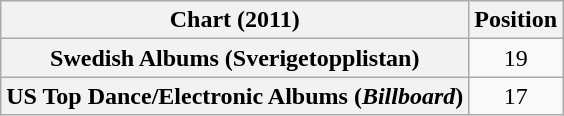<table class="wikitable sortable plainrowheaders" style="text-align:center">
<tr>
<th scope="col">Chart (2011)</th>
<th scope="col">Position</th>
</tr>
<tr>
<th scope="row">Swedish Albums (Sverigetopplistan)</th>
<td>19</td>
</tr>
<tr>
<th scope="row">US Top Dance/Electronic Albums (<em>Billboard</em>)</th>
<td>17</td>
</tr>
</table>
